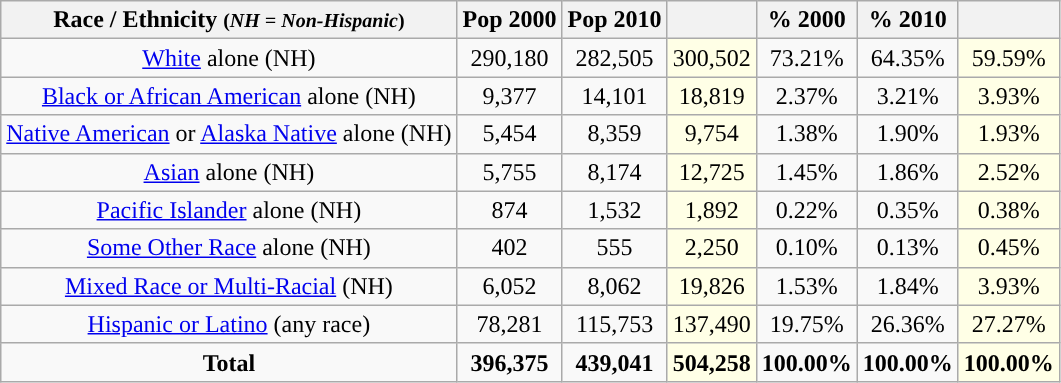<table class="wikitable" style="text-align:center;">
<tr>
<th>Race / Ethnicity <small>(<em>NH = Non-Hispanic</em>)</small></th>
<th>Pop 2000</th>
<th>Pop 2010</th>
<th></th>
<th>% 2000</th>
<th>% 2010</th>
<th></th>
</tr>
<tr>
<td><a href='#'>White</a> alone (NH)</td>
<td>290,180</td>
<td>282,505</td>
<td style='background: #ffffe6;'>300,502</td>
<td>73.21%</td>
<td>64.35%</td>
<td style='background: #ffffe6;'>59.59%</td>
</tr>
<tr>
<td><a href='#'>Black or African American</a> alone (NH)</td>
<td>9,377</td>
<td>14,101</td>
<td style='background: #ffffe6;'>18,819</td>
<td>2.37%</td>
<td>3.21%</td>
<td style='background: #ffffe6;'>3.93%</td>
</tr>
<tr>
<td><a href='#'>Native American</a> or <a href='#'>Alaska Native</a> alone (NH)</td>
<td>5,454</td>
<td>8,359</td>
<td style='background: #ffffe6;'>9,754</td>
<td>1.38%</td>
<td>1.90%</td>
<td style='background: #ffffe6;'>1.93%</td>
</tr>
<tr>
<td><a href='#'>Asian</a> alone (NH)</td>
<td>5,755</td>
<td>8,174</td>
<td style='background: #ffffe6;'>12,725</td>
<td>1.45%</td>
<td>1.86%</td>
<td style='background: #ffffe6;'>2.52%</td>
</tr>
<tr>
<td><a href='#'>Pacific Islander</a> alone (NH)</td>
<td>874</td>
<td>1,532</td>
<td style='background: #ffffe6;'>1,892</td>
<td>0.22%</td>
<td>0.35%</td>
<td style='background: #ffffe6;'>0.38%</td>
</tr>
<tr>
<td><a href='#'>Some Other Race</a> alone (NH)</td>
<td>402</td>
<td>555</td>
<td style='background: #ffffe6;'>2,250</td>
<td>0.10%</td>
<td>0.13%</td>
<td style='background: #ffffe6;'>0.45%</td>
</tr>
<tr>
<td><a href='#'>Mixed Race or Multi-Racial</a> (NH)</td>
<td>6,052</td>
<td>8,062</td>
<td style='background: #ffffe6;'>19,826</td>
<td>1.53%</td>
<td>1.84%</td>
<td style='background: #ffffe6;'>3.93%</td>
</tr>
<tr>
<td><a href='#'>Hispanic or Latino</a> (any race)</td>
<td>78,281</td>
<td>115,753</td>
<td style='background: #ffffe6;'>137,490</td>
<td>19.75%</td>
<td>26.36%</td>
<td style='background: #ffffe6;'>27.27%</td>
</tr>
<tr>
<td><strong>Total</strong></td>
<td><strong>396,375</strong></td>
<td><strong>439,041</strong></td>
<td style='background: #ffffe6;'><strong>504,258</strong></td>
<td><strong>100.00%</strong></td>
<td><strong>100.00%</strong></td>
<td style='background: #ffffe6;'><strong>100.00%</strong></td>
</tr>
</table>
